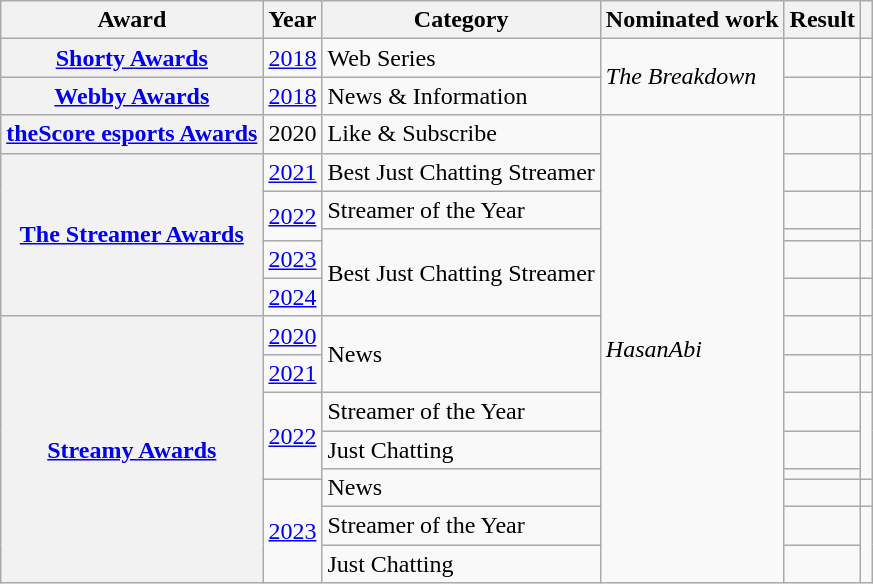<table class="wikitable plainrowheaders sortable">
<tr>
<th scope="col">Award</th>
<th scope="col">Year</th>
<th scope="col">Category</th>
<th scope="col">Nominated work</th>
<th scope="col">Result</th>
<th scope="col" class="unsortable"></th>
</tr>
<tr>
<th scope="row"><a href='#'>Shorty Awards</a></th>
<td data-sort-value=2018><a href='#'>2018</a></td>
<td>Web Series</td>
<td rowspan="2"><em>The Breakdown</em></td>
<td></td>
<td align="center"></td>
</tr>
<tr>
<th scope="row"><a href='#'>Webby Awards</a></th>
<td data-sort-value=2018><a href='#'>2018</a></td>
<td>News & Information</td>
<td></td>
<td align="center"></td>
</tr>
<tr>
<th scope="row"><a href='#'>theScore esports Awards</a></th>
<td data-sort-value=2020>2020</td>
<td>Like & Subscribe</td>
<td rowspan="14"><em>HasanAbi</em></td>
<td></td>
<td align="center"></td>
</tr>
<tr>
<th rowspan="5" scope="row"><a href='#'>The Streamer Awards</a></th>
<td data-sort-value=2022><a href='#'>2021</a></td>
<td>Best Just Chatting Streamer</td>
<td></td>
<td align="center"></td>
</tr>
<tr>
<td rowspan="2" data-sort-value=2023><a href='#'>2022</a></td>
<td>Streamer of the Year</td>
<td></td>
<td rowspan="2" align="center"></td>
</tr>
<tr>
<td rowspan="3">Best Just Chatting Streamer</td>
<td></td>
</tr>
<tr>
<td data-sort-value=2024-02><a href='#'>2023</a></td>
<td></td>
<td></td>
</tr>
<tr>
<td data-sort-value=2024-12><a href='#'>2024</a></td>
<td></td>
<td></td>
</tr>
<tr>
<th rowspan="8" scope="row"><a href='#'>Streamy Awards</a></th>
<td data-sort-value=2020><a href='#'>2020</a></td>
<td rowspan="2">News</td>
<td></td>
<td align="center"></td>
</tr>
<tr>
<td data-sort-value=2021><a href='#'>2021</a></td>
<td></td>
<td align="center"></td>
</tr>
<tr>
<td rowspan="3" data-sort-value=2022><a href='#'>2022</a></td>
<td>Streamer of the Year</td>
<td></td>
<td rowspan="3" align="center"></td>
</tr>
<tr>
<td>Just Chatting</td>
<td></td>
</tr>
<tr>
<td rowspan="2">News</td>
<td></td>
</tr>
<tr>
<td rowspan="3" data-sort-value=2023><a href='#'>2023</a></td>
<td></td>
<td align="center"></td>
</tr>
<tr>
<td>Streamer of the Year</td>
<td></td>
<td rowspan="2" align="center"></td>
</tr>
<tr>
<td>Just Chatting</td>
<td></td>
</tr>
</table>
